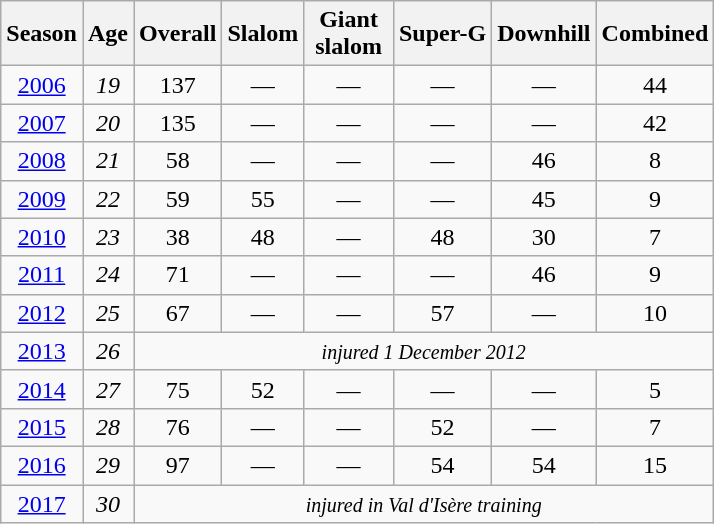<table class=wikitable style="text-align:center">
<tr>
<th>Season</th>
<th>Age</th>
<th>Overall</th>
<th>Slalom</th>
<th>Giant<br> slalom </th>
<th>Super-G</th>
<th>Downhill</th>
<th>Combined</th>
</tr>
<tr>
<td><a href='#'>2006</a></td>
<td><em>19</em></td>
<td>137</td>
<td>—</td>
<td>—</td>
<td>—</td>
<td>—</td>
<td>44</td>
</tr>
<tr>
<td><a href='#'>2007</a></td>
<td><em>20</em></td>
<td>135</td>
<td>—</td>
<td>—</td>
<td>—</td>
<td>—</td>
<td>42</td>
</tr>
<tr>
<td><a href='#'>2008</a></td>
<td><em>21</em></td>
<td>58</td>
<td>—</td>
<td>—</td>
<td>—</td>
<td>46</td>
<td>8</td>
</tr>
<tr>
<td><a href='#'>2009</a></td>
<td><em>22</em></td>
<td>59</td>
<td>55</td>
<td>—</td>
<td>—</td>
<td>45</td>
<td>9</td>
</tr>
<tr>
<td><a href='#'>2010</a></td>
<td><em>23</em></td>
<td>38</td>
<td>48</td>
<td>—</td>
<td>48</td>
<td>30</td>
<td>7</td>
</tr>
<tr>
<td><a href='#'>2011</a></td>
<td><em>24</em></td>
<td>71</td>
<td>—</td>
<td>—</td>
<td>—</td>
<td>46</td>
<td>9</td>
</tr>
<tr>
<td><a href='#'>2012</a></td>
<td><em>25</em></td>
<td>67</td>
<td>—</td>
<td>—</td>
<td>57</td>
<td>—</td>
<td>10</td>
</tr>
<tr>
<td><a href='#'>2013</a></td>
<td><em>26</em></td>
<td colspan=6><small><em>injured 1 December 2012</em></small></td>
</tr>
<tr>
<td><a href='#'>2014</a></td>
<td><em>27</em></td>
<td>75</td>
<td>52</td>
<td>—</td>
<td>—</td>
<td>—</td>
<td>5</td>
</tr>
<tr>
<td><a href='#'>2015</a></td>
<td><em>28</em></td>
<td>76</td>
<td>—</td>
<td>—</td>
<td>52</td>
<td>—</td>
<td>7</td>
</tr>
<tr>
<td><a href='#'>2016</a></td>
<td><em>29</em></td>
<td>97</td>
<td>—</td>
<td>—</td>
<td>54</td>
<td>54</td>
<td>15</td>
</tr>
<tr>
<td><a href='#'>2017</a></td>
<td><em>30</em></td>
<td colspan=6><small><em>injured in Val d'Isère training</em></small></td>
</tr>
</table>
